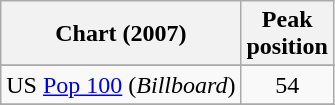<table class="wikitable">
<tr>
<th>Chart (2007)</th>
<th>Peak<br>position</th>
</tr>
<tr>
</tr>
<tr>
</tr>
<tr>
<td>US <a href='#'>Pop 100</a> (<em>Billboard</em>)</td>
<td align="center">54</td>
</tr>
<tr>
</tr>
</table>
